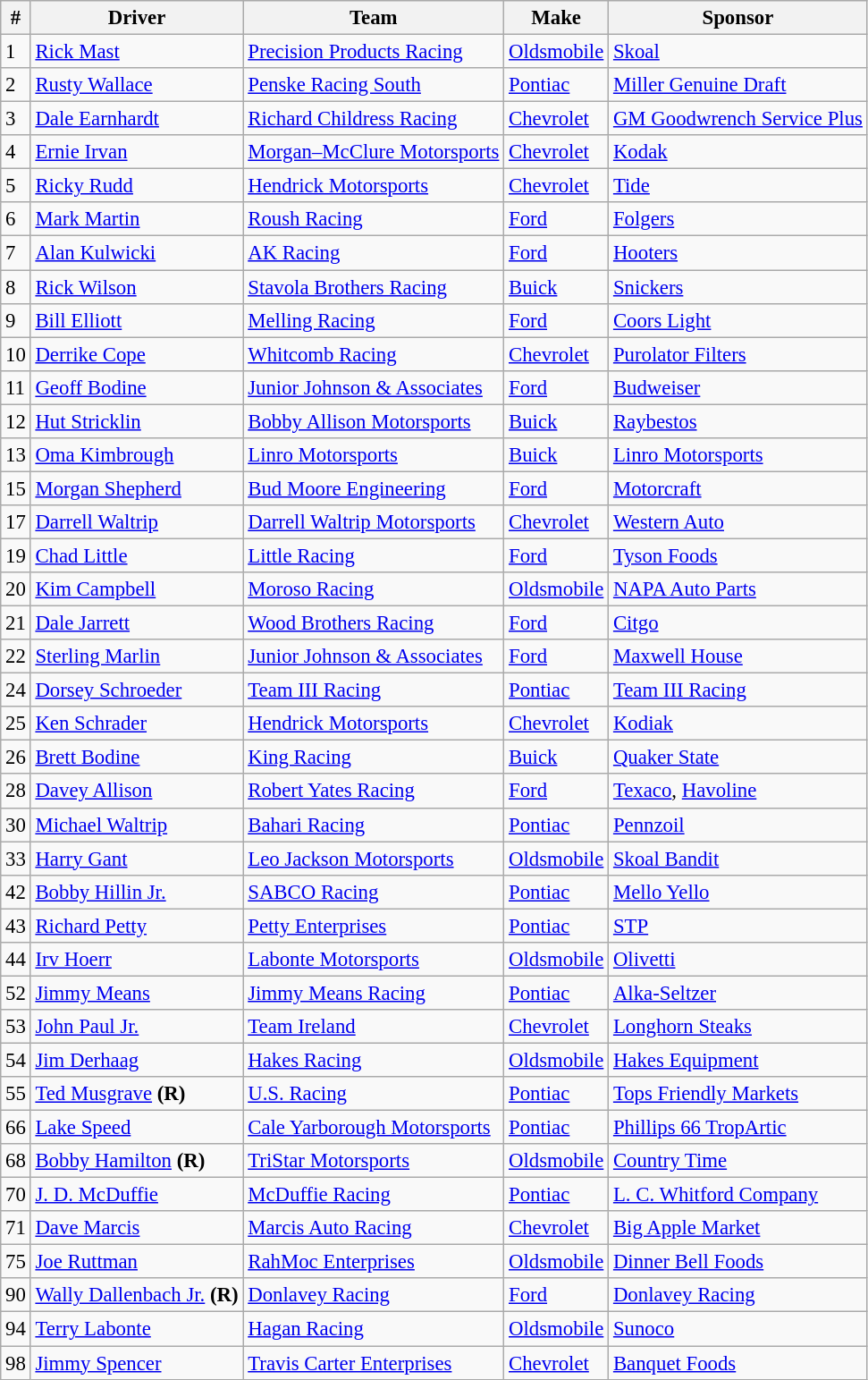<table class="wikitable" style="font-size:95%">
<tr>
<th>#</th>
<th>Driver</th>
<th>Team</th>
<th>Make</th>
<th>Sponsor</th>
</tr>
<tr>
<td>1</td>
<td><a href='#'>Rick Mast</a></td>
<td><a href='#'>Precision Products Racing</a></td>
<td><a href='#'>Oldsmobile</a></td>
<td><a href='#'>Skoal</a></td>
</tr>
<tr>
<td>2</td>
<td><a href='#'>Rusty Wallace</a></td>
<td><a href='#'>Penske Racing South</a></td>
<td><a href='#'>Pontiac</a></td>
<td><a href='#'>Miller Genuine Draft</a></td>
</tr>
<tr>
<td>3</td>
<td><a href='#'>Dale Earnhardt</a></td>
<td><a href='#'>Richard Childress Racing</a></td>
<td><a href='#'>Chevrolet</a></td>
<td><a href='#'>GM Goodwrench Service Plus</a></td>
</tr>
<tr>
<td>4</td>
<td><a href='#'>Ernie Irvan</a></td>
<td><a href='#'>Morgan–McClure Motorsports</a></td>
<td><a href='#'>Chevrolet</a></td>
<td><a href='#'>Kodak</a></td>
</tr>
<tr>
<td>5</td>
<td><a href='#'>Ricky Rudd</a></td>
<td><a href='#'>Hendrick Motorsports</a></td>
<td><a href='#'>Chevrolet</a></td>
<td><a href='#'>Tide</a></td>
</tr>
<tr>
<td>6</td>
<td><a href='#'>Mark Martin</a></td>
<td><a href='#'>Roush Racing</a></td>
<td><a href='#'>Ford</a></td>
<td><a href='#'>Folgers</a></td>
</tr>
<tr>
<td>7</td>
<td><a href='#'>Alan Kulwicki</a></td>
<td><a href='#'>AK Racing</a></td>
<td><a href='#'>Ford</a></td>
<td><a href='#'>Hooters</a></td>
</tr>
<tr>
<td>8</td>
<td><a href='#'>Rick Wilson</a></td>
<td><a href='#'>Stavola Brothers Racing</a></td>
<td><a href='#'>Buick</a></td>
<td><a href='#'>Snickers</a></td>
</tr>
<tr>
<td>9</td>
<td><a href='#'>Bill Elliott</a></td>
<td><a href='#'>Melling Racing</a></td>
<td><a href='#'>Ford</a></td>
<td><a href='#'>Coors Light</a></td>
</tr>
<tr>
<td>10</td>
<td><a href='#'>Derrike Cope</a></td>
<td><a href='#'>Whitcomb Racing</a></td>
<td><a href='#'>Chevrolet</a></td>
<td><a href='#'>Purolator Filters</a></td>
</tr>
<tr>
<td>11</td>
<td><a href='#'>Geoff Bodine</a></td>
<td><a href='#'>Junior Johnson & Associates</a></td>
<td><a href='#'>Ford</a></td>
<td><a href='#'>Budweiser</a></td>
</tr>
<tr>
<td>12</td>
<td><a href='#'>Hut Stricklin</a></td>
<td><a href='#'>Bobby Allison Motorsports</a></td>
<td><a href='#'>Buick</a></td>
<td><a href='#'>Raybestos</a></td>
</tr>
<tr>
<td>13</td>
<td><a href='#'>Oma Kimbrough</a></td>
<td><a href='#'>Linro Motorsports</a></td>
<td><a href='#'>Buick</a></td>
<td><a href='#'>Linro Motorsports</a></td>
</tr>
<tr>
<td>15</td>
<td><a href='#'>Morgan Shepherd</a></td>
<td><a href='#'>Bud Moore Engineering</a></td>
<td><a href='#'>Ford</a></td>
<td><a href='#'>Motorcraft</a></td>
</tr>
<tr>
<td>17</td>
<td><a href='#'>Darrell Waltrip</a></td>
<td><a href='#'>Darrell Waltrip Motorsports</a></td>
<td><a href='#'>Chevrolet</a></td>
<td><a href='#'>Western Auto</a></td>
</tr>
<tr>
<td>19</td>
<td><a href='#'>Chad Little</a></td>
<td><a href='#'>Little Racing</a></td>
<td><a href='#'>Ford</a></td>
<td><a href='#'>Tyson Foods</a></td>
</tr>
<tr>
<td>20</td>
<td><a href='#'>Kim Campbell</a></td>
<td><a href='#'>Moroso Racing</a></td>
<td><a href='#'>Oldsmobile</a></td>
<td><a href='#'>NAPA Auto Parts</a></td>
</tr>
<tr>
<td>21</td>
<td><a href='#'>Dale Jarrett</a></td>
<td><a href='#'>Wood Brothers Racing</a></td>
<td><a href='#'>Ford</a></td>
<td><a href='#'>Citgo</a></td>
</tr>
<tr>
<td>22</td>
<td><a href='#'>Sterling Marlin</a></td>
<td><a href='#'>Junior Johnson & Associates</a></td>
<td><a href='#'>Ford</a></td>
<td><a href='#'>Maxwell House</a></td>
</tr>
<tr>
<td>24</td>
<td><a href='#'>Dorsey Schroeder</a></td>
<td><a href='#'>Team III Racing</a></td>
<td><a href='#'>Pontiac</a></td>
<td><a href='#'>Team III Racing</a></td>
</tr>
<tr>
<td>25</td>
<td><a href='#'>Ken Schrader</a></td>
<td><a href='#'>Hendrick Motorsports</a></td>
<td><a href='#'>Chevrolet</a></td>
<td><a href='#'>Kodiak</a></td>
</tr>
<tr>
<td>26</td>
<td><a href='#'>Brett Bodine</a></td>
<td><a href='#'>King Racing</a></td>
<td><a href='#'>Buick</a></td>
<td><a href='#'>Quaker State</a></td>
</tr>
<tr>
<td>28</td>
<td><a href='#'>Davey Allison</a></td>
<td><a href='#'>Robert Yates Racing</a></td>
<td><a href='#'>Ford</a></td>
<td><a href='#'>Texaco</a>, <a href='#'>Havoline</a></td>
</tr>
<tr>
<td>30</td>
<td><a href='#'>Michael Waltrip</a></td>
<td><a href='#'>Bahari Racing</a></td>
<td><a href='#'>Pontiac</a></td>
<td><a href='#'>Pennzoil</a></td>
</tr>
<tr>
<td>33</td>
<td><a href='#'>Harry Gant</a></td>
<td><a href='#'>Leo Jackson Motorsports</a></td>
<td><a href='#'>Oldsmobile</a></td>
<td><a href='#'>Skoal Bandit</a></td>
</tr>
<tr>
<td>42</td>
<td><a href='#'>Bobby Hillin Jr.</a></td>
<td><a href='#'>SABCO Racing</a></td>
<td><a href='#'>Pontiac</a></td>
<td><a href='#'>Mello Yello</a></td>
</tr>
<tr>
<td>43</td>
<td><a href='#'>Richard Petty</a></td>
<td><a href='#'>Petty Enterprises</a></td>
<td><a href='#'>Pontiac</a></td>
<td><a href='#'>STP</a></td>
</tr>
<tr>
<td>44</td>
<td><a href='#'>Irv Hoerr</a></td>
<td><a href='#'>Labonte Motorsports</a></td>
<td><a href='#'>Oldsmobile</a></td>
<td><a href='#'>Olivetti</a></td>
</tr>
<tr>
<td>52</td>
<td><a href='#'>Jimmy Means</a></td>
<td><a href='#'>Jimmy Means Racing</a></td>
<td><a href='#'>Pontiac</a></td>
<td><a href='#'>Alka-Seltzer</a></td>
</tr>
<tr>
<td>53</td>
<td><a href='#'>John Paul Jr.</a></td>
<td><a href='#'>Team Ireland</a></td>
<td><a href='#'>Chevrolet</a></td>
<td><a href='#'>Longhorn Steaks</a></td>
</tr>
<tr>
<td>54</td>
<td><a href='#'>Jim Derhaag</a></td>
<td><a href='#'>Hakes Racing</a></td>
<td><a href='#'>Oldsmobile</a></td>
<td><a href='#'>Hakes Equipment</a></td>
</tr>
<tr>
<td>55</td>
<td><a href='#'>Ted Musgrave</a> <strong>(R)</strong></td>
<td><a href='#'>U.S. Racing</a></td>
<td><a href='#'>Pontiac</a></td>
<td><a href='#'>Tops Friendly Markets</a></td>
</tr>
<tr>
<td>66</td>
<td><a href='#'>Lake Speed</a></td>
<td><a href='#'>Cale Yarborough Motorsports</a></td>
<td><a href='#'>Pontiac</a></td>
<td><a href='#'>Phillips 66 TropArtic</a></td>
</tr>
<tr>
<td>68</td>
<td><a href='#'>Bobby Hamilton</a> <strong>(R)</strong></td>
<td><a href='#'>TriStar Motorsports</a></td>
<td><a href='#'>Oldsmobile</a></td>
<td><a href='#'>Country Time</a></td>
</tr>
<tr>
<td>70</td>
<td><a href='#'>J. D. McDuffie</a></td>
<td><a href='#'>McDuffie Racing</a></td>
<td><a href='#'>Pontiac</a></td>
<td><a href='#'>L. C. Whitford Company</a></td>
</tr>
<tr>
<td>71</td>
<td><a href='#'>Dave Marcis</a></td>
<td><a href='#'>Marcis Auto Racing</a></td>
<td><a href='#'>Chevrolet</a></td>
<td><a href='#'>Big Apple Market</a></td>
</tr>
<tr>
<td>75</td>
<td><a href='#'>Joe Ruttman</a></td>
<td><a href='#'>RahMoc Enterprises</a></td>
<td><a href='#'>Oldsmobile</a></td>
<td><a href='#'>Dinner Bell Foods</a></td>
</tr>
<tr>
<td>90</td>
<td><a href='#'>Wally Dallenbach Jr.</a> <strong>(R)</strong></td>
<td><a href='#'>Donlavey Racing</a></td>
<td><a href='#'>Ford</a></td>
<td><a href='#'>Donlavey Racing</a></td>
</tr>
<tr>
<td>94</td>
<td><a href='#'>Terry Labonte</a></td>
<td><a href='#'>Hagan Racing</a></td>
<td><a href='#'>Oldsmobile</a></td>
<td><a href='#'>Sunoco</a></td>
</tr>
<tr>
<td>98</td>
<td><a href='#'>Jimmy Spencer</a></td>
<td><a href='#'>Travis Carter Enterprises</a></td>
<td><a href='#'>Chevrolet</a></td>
<td><a href='#'>Banquet Foods</a></td>
</tr>
</table>
